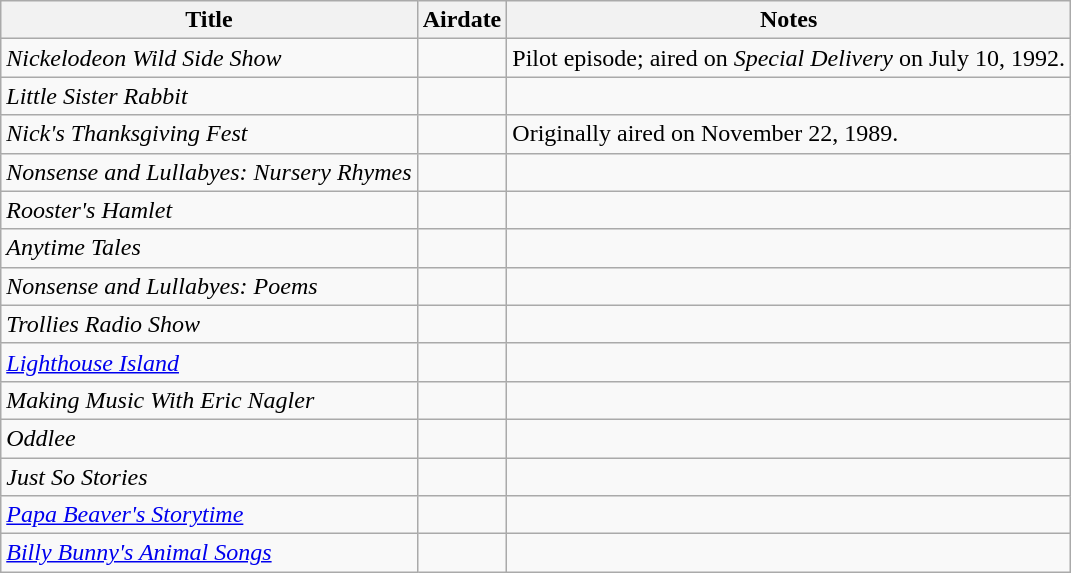<table class="wikitable sortable">
<tr>
<th>Title</th>
<th>Airdate</th>
<th>Notes</th>
</tr>
<tr>
<td><em>Nickelodeon Wild Side Show</em></td>
<td></td>
<td>Pilot episode; aired on <em>Special Delivery</em> on July 10, 1992.</td>
</tr>
<tr>
<td><em>Little Sister Rabbit</em></td>
<td></td>
<td></td>
</tr>
<tr>
<td><em>Nick's Thanksgiving Fest</em></td>
<td></td>
<td>Originally aired on November 22, 1989.</td>
</tr>
<tr>
<td><em>Nonsense and Lullabyes: Nursery Rhymes</em></td>
<td></td>
<td></td>
</tr>
<tr>
<td><em>Rooster's Hamlet</em></td>
<td></td>
<td></td>
</tr>
<tr>
<td><em>Anytime Tales</em></td>
<td></td>
<td></td>
</tr>
<tr>
<td><em>Nonsense and Lullabyes: Poems</em></td>
<td></td>
<td></td>
</tr>
<tr>
<td><em>Trollies Radio Show</em></td>
<td></td>
<td></td>
</tr>
<tr>
<td><em><a href='#'>Lighthouse Island</a></em></td>
<td></td>
<td></td>
</tr>
<tr>
<td><em>Making Music With Eric Nagler</em></td>
<td></td>
<td></td>
</tr>
<tr>
<td><em>Oddlee</em></td>
<td></td>
<td></td>
</tr>
<tr>
<td><em>Just So Stories</em></td>
<td></td>
<td></td>
</tr>
<tr>
<td><em><a href='#'>Papa Beaver's Storytime</a></em></td>
<td></td>
<td></td>
</tr>
<tr>
<td><em><a href='#'>Billy Bunny's Animal Songs</a></em></td>
<td></td>
<td></td>
</tr>
</table>
